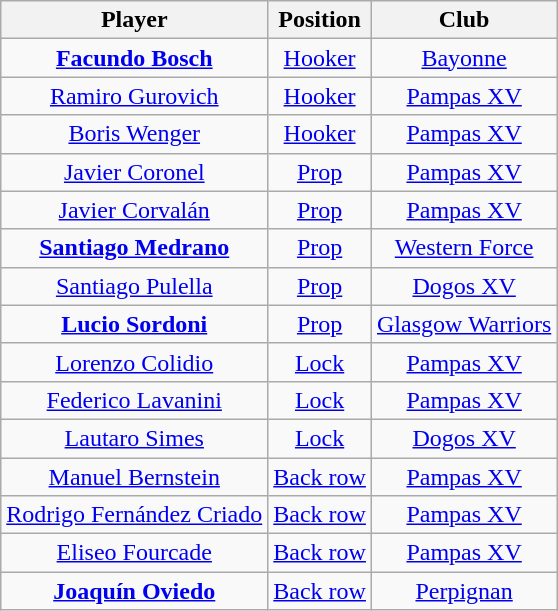<table class="wikitable" style="text-align:center">
<tr>
<th>Player</th>
<th>Position</th>
<th>Club</th>
</tr>
<tr>
<td><strong><a href='#'>Facundo Bosch</a></strong></td>
<td><a href='#'>Hooker</a></td>
<td> <a href='#'>Bayonne</a></td>
</tr>
<tr>
<td><a href='#'>Ramiro Gurovich</a></td>
<td><a href='#'>Hooker</a></td>
<td> <a href='#'>Pampas XV</a></td>
</tr>
<tr>
<td><a href='#'>Boris Wenger</a></td>
<td><a href='#'>Hooker</a></td>
<td> <a href='#'>Pampas XV</a></td>
</tr>
<tr>
<td><a href='#'>Javier Coronel</a></td>
<td><a href='#'>Prop</a></td>
<td> <a href='#'>Pampas XV</a></td>
</tr>
<tr>
<td><a href='#'>Javier Corvalán</a></td>
<td><a href='#'>Prop</a></td>
<td> <a href='#'>Pampas XV</a></td>
</tr>
<tr>
<td><strong><a href='#'>Santiago Medrano</a></strong></td>
<td><a href='#'>Prop</a></td>
<td> <a href='#'>Western Force</a></td>
</tr>
<tr>
<td><a href='#'>Santiago Pulella</a></td>
<td><a href='#'>Prop</a></td>
<td> <a href='#'>Dogos XV</a></td>
</tr>
<tr>
<td><strong><a href='#'>Lucio Sordoni</a></strong></td>
<td><a href='#'>Prop</a></td>
<td> <a href='#'>Glasgow Warriors</a></td>
</tr>
<tr>
<td><a href='#'>Lorenzo Colidio</a></td>
<td><a href='#'>Lock</a></td>
<td> <a href='#'>Pampas XV</a></td>
</tr>
<tr>
<td><a href='#'>Federico Lavanini</a></td>
<td><a href='#'>Lock</a></td>
<td> <a href='#'>Pampas XV</a></td>
</tr>
<tr>
<td><a href='#'>Lautaro Simes</a></td>
<td><a href='#'>Lock</a></td>
<td> <a href='#'>Dogos XV</a></td>
</tr>
<tr>
<td><a href='#'>Manuel Bernstein</a></td>
<td><a href='#'>Back row</a></td>
<td> <a href='#'>Pampas XV</a></td>
</tr>
<tr>
<td><a href='#'>Rodrigo Fernández Criado</a></td>
<td><a href='#'>Back row</a></td>
<td> <a href='#'>Pampas XV</a></td>
</tr>
<tr>
<td><a href='#'>Eliseo Fourcade</a></td>
<td><a href='#'>Back row</a></td>
<td> <a href='#'>Pampas XV</a></td>
</tr>
<tr>
<td><strong><a href='#'>Joaquín Oviedo</a></strong></td>
<td><a href='#'>Back row</a></td>
<td> <a href='#'>Perpignan</a></td>
</tr>
</table>
